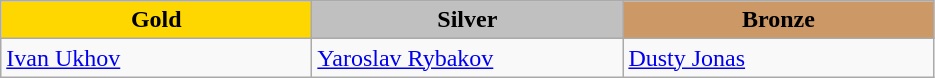<table class="wikitable" style="text-align:left">
<tr align="center">
<td width=200 bgcolor=gold><strong>Gold</strong></td>
<td width=200 bgcolor=silver><strong>Silver</strong></td>
<td width=200 bgcolor=CC9966><strong>Bronze</strong></td>
</tr>
<tr>
<td><a href='#'>Ivan Ukhov</a><br><em></em></td>
<td><a href='#'>Yaroslav Rybakov</a><br><em></em></td>
<td><a href='#'>Dusty Jonas</a><br><em></em></td>
</tr>
</table>
